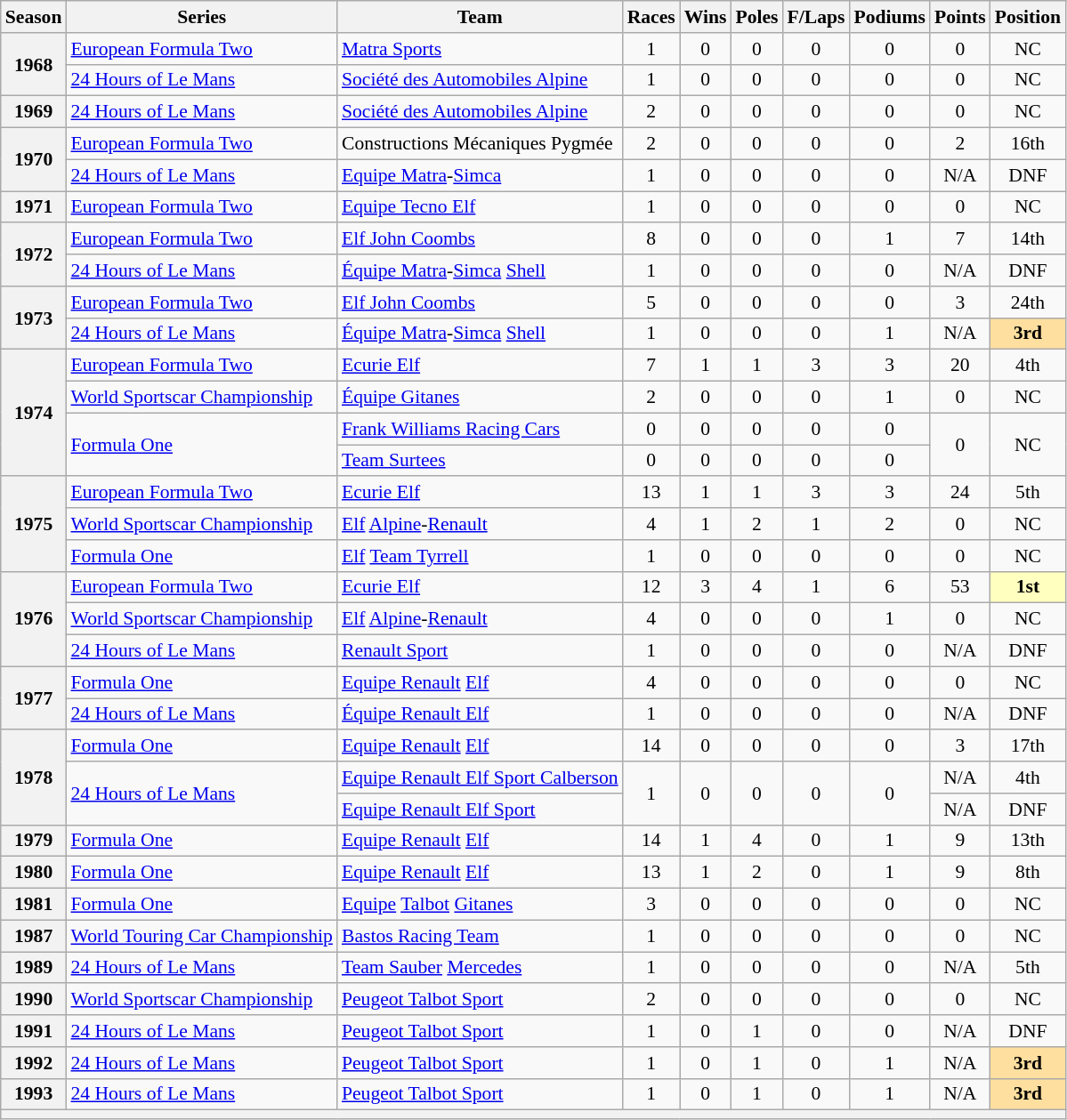<table class="wikitable" style="font-size: 90%; text-align:center">
<tr>
<th>Season</th>
<th>Series</th>
<th>Team</th>
<th>Races</th>
<th>Wins</th>
<th>Poles</th>
<th>F/Laps</th>
<th>Podiums</th>
<th>Points</th>
<th>Position</th>
</tr>
<tr>
<th rowspan=2>1968</th>
<td align=left><a href='#'>European Formula Two</a></td>
<td align=left><a href='#'>Matra Sports</a></td>
<td>1</td>
<td>0</td>
<td>0</td>
<td>0</td>
<td>0</td>
<td>0</td>
<td>NC</td>
</tr>
<tr>
<td align=left><a href='#'>24 Hours of Le Mans</a></td>
<td align=left><a href='#'>Société des Automobiles Alpine</a></td>
<td>1</td>
<td>0</td>
<td>0</td>
<td>0</td>
<td>0</td>
<td>0</td>
<td>NC</td>
</tr>
<tr>
<th>1969</th>
<td align=left><a href='#'>24 Hours of Le Mans</a></td>
<td align=left><a href='#'>Société des Automobiles Alpine</a></td>
<td>2</td>
<td>0</td>
<td>0</td>
<td>0</td>
<td>0</td>
<td>0</td>
<td>NC</td>
</tr>
<tr>
<th rowspan=2>1970</th>
<td align=left><a href='#'>European Formula Two</a></td>
<td align=left>Constructions Mécaniques Pygmée</td>
<td>2</td>
<td>0</td>
<td>0</td>
<td>0</td>
<td>0</td>
<td>2</td>
<td>16th</td>
</tr>
<tr>
<td align=left><a href='#'>24 Hours of Le Mans</a></td>
<td align=left><a href='#'>Equipe Matra</a>-<a href='#'>Simca</a></td>
<td>1</td>
<td>0</td>
<td>0</td>
<td>0</td>
<td>0</td>
<td>N/A</td>
<td>DNF</td>
</tr>
<tr>
<th>1971</th>
<td align=left><a href='#'>European Formula Two</a></td>
<td align=left><a href='#'>Equipe Tecno Elf</a></td>
<td>1</td>
<td>0</td>
<td>0</td>
<td>0</td>
<td>0</td>
<td>0</td>
<td>NC</td>
</tr>
<tr>
<th rowspan=2>1972</th>
<td align=left><a href='#'>European Formula Two</a></td>
<td align=left><a href='#'>Elf John Coombs</a></td>
<td>8</td>
<td>0</td>
<td>0</td>
<td>0</td>
<td>1</td>
<td>7</td>
<td>14th</td>
</tr>
<tr>
<td align=left><a href='#'>24 Hours of Le Mans</a></td>
<td align=left><a href='#'>Équipe Matra</a>-<a href='#'>Simca</a> <a href='#'>Shell</a></td>
<td>1</td>
<td>0</td>
<td>0</td>
<td>0</td>
<td>0</td>
<td>N/A</td>
<td>DNF</td>
</tr>
<tr>
<th rowspan=2>1973</th>
<td align=left><a href='#'>European Formula Two</a></td>
<td align=left><a href='#'>Elf John Coombs</a></td>
<td>5</td>
<td>0</td>
<td>0</td>
<td>0</td>
<td>0</td>
<td>3</td>
<td>24th</td>
</tr>
<tr>
<td align=left><a href='#'>24 Hours of Le Mans</a></td>
<td align=left><a href='#'>Équipe Matra</a>-<a href='#'>Simca</a> <a href='#'>Shell</a></td>
<td>1</td>
<td>0</td>
<td>0</td>
<td>0</td>
<td>1</td>
<td>N/A</td>
<td style="background:#FFDF9F;"><strong>3rd</strong></td>
</tr>
<tr>
<th rowspan=4>1974</th>
<td align=left><a href='#'>European Formula Two</a></td>
<td align=left><a href='#'>Ecurie Elf</a></td>
<td>7</td>
<td>1</td>
<td>1</td>
<td>3</td>
<td>3</td>
<td>20</td>
<td>4th</td>
</tr>
<tr>
<td align=left><a href='#'>World Sportscar Championship</a></td>
<td align=left><a href='#'>Équipe Gitanes</a></td>
<td>2</td>
<td>0</td>
<td>0</td>
<td>0</td>
<td>1</td>
<td>0</td>
<td>NC</td>
</tr>
<tr>
<td rowspan="2" style="text-align:left"><a href='#'>Formula One</a></td>
<td align=left><a href='#'>Frank Williams Racing Cars</a></td>
<td>0</td>
<td>0</td>
<td>0</td>
<td>0</td>
<td>0</td>
<td rowspan=2>0</td>
<td rowspan=2>NC</td>
</tr>
<tr>
<td align=left><a href='#'>Team Surtees</a></td>
<td>0</td>
<td>0</td>
<td>0</td>
<td>0</td>
<td>0</td>
</tr>
<tr>
<th rowspan=3>1975</th>
<td align=left><a href='#'>European Formula Two</a></td>
<td align=left><a href='#'>Ecurie Elf</a></td>
<td>13</td>
<td>1</td>
<td>1</td>
<td>3</td>
<td>3</td>
<td>24</td>
<td>5th</td>
</tr>
<tr>
<td align=left><a href='#'>World Sportscar Championship</a></td>
<td align=left><a href='#'>Elf</a> <a href='#'>Alpine</a>-<a href='#'>Renault</a></td>
<td>4</td>
<td>1</td>
<td>2</td>
<td>1</td>
<td>2</td>
<td>0</td>
<td>NC</td>
</tr>
<tr>
<td align=left><a href='#'>Formula One</a></td>
<td align=left><a href='#'>Elf</a> <a href='#'>Team Tyrrell</a></td>
<td>1</td>
<td>0</td>
<td>0</td>
<td>0</td>
<td>0</td>
<td>0</td>
<td>NC</td>
</tr>
<tr>
<th rowspan=3>1976</th>
<td align=left><a href='#'>European Formula Two</a></td>
<td align=left><a href='#'>Ecurie Elf</a></td>
<td>12</td>
<td>3</td>
<td>4</td>
<td>1</td>
<td>6</td>
<td>53</td>
<td style="background:#FFFFBF"><strong>1st</strong></td>
</tr>
<tr>
<td align=left><a href='#'>World Sportscar Championship</a></td>
<td align=left><a href='#'>Elf</a> <a href='#'>Alpine</a>-<a href='#'>Renault</a></td>
<td>4</td>
<td>0</td>
<td>0</td>
<td>0</td>
<td>1</td>
<td>0</td>
<td>NC</td>
</tr>
<tr>
<td align=left><a href='#'>24 Hours of Le Mans</a></td>
<td align=left><a href='#'>Renault Sport</a></td>
<td>1</td>
<td>0</td>
<td>0</td>
<td>0</td>
<td>0</td>
<td>N/A</td>
<td>DNF</td>
</tr>
<tr>
<th rowspan=2>1977</th>
<td align=left><a href='#'>Formula One</a></td>
<td align=left><a href='#'>Equipe Renault</a> <a href='#'>Elf</a></td>
<td>4</td>
<td>0</td>
<td>0</td>
<td>0</td>
<td>0</td>
<td>0</td>
<td>NC</td>
</tr>
<tr>
<td align=left><a href='#'>24 Hours of Le Mans</a></td>
<td align=left><a href='#'>Équipe Renault Elf</a></td>
<td>1</td>
<td>0</td>
<td>0</td>
<td>0</td>
<td>0</td>
<td>N/A</td>
<td>DNF</td>
</tr>
<tr>
<th rowspan=3>1978</th>
<td align=left><a href='#'>Formula One</a></td>
<td align=left nowrap><a href='#'>Equipe Renault</a> <a href='#'>Elf</a></td>
<td>14</td>
<td>0</td>
<td>0</td>
<td>0</td>
<td>0</td>
<td>3</td>
<td>17th</td>
</tr>
<tr>
<td rowspan="2" style="text-align:left"><a href='#'>24 Hours of Le Mans</a></td>
<td align=left><a href='#'>Equipe Renault Elf Sport Calberson</a></td>
<td rowspan=2>1</td>
<td rowspan=2>0</td>
<td rowspan=2>0</td>
<td rowspan=2>0</td>
<td rowspan=2>0</td>
<td>N/A</td>
<td>4th</td>
</tr>
<tr>
<td align=left><a href='#'>Equipe Renault Elf Sport</a></td>
<td>N/A</td>
<td>DNF</td>
</tr>
<tr>
<th>1979</th>
<td align=left><a href='#'>Formula One</a></td>
<td align=left><a href='#'>Equipe Renault</a> <a href='#'>Elf</a></td>
<td>14</td>
<td>1</td>
<td>4</td>
<td>0</td>
<td>1</td>
<td>9</td>
<td>13th</td>
</tr>
<tr>
<th>1980</th>
<td align=left><a href='#'>Formula One</a></td>
<td align=left><a href='#'>Equipe Renault</a> <a href='#'>Elf</a></td>
<td>13</td>
<td>1</td>
<td>2</td>
<td>0</td>
<td>1</td>
<td>9</td>
<td>8th</td>
</tr>
<tr>
<th>1981</th>
<td align=left><a href='#'>Formula One</a></td>
<td align=left><a href='#'>Equipe</a> <a href='#'>Talbot</a> <a href='#'>Gitanes</a></td>
<td>3</td>
<td>0</td>
<td>0</td>
<td>0</td>
<td>0</td>
<td>0</td>
<td>NC</td>
</tr>
<tr>
<th>1987</th>
<td align=left nowrap><a href='#'>World Touring Car Championship</a></td>
<td align=left><a href='#'>Bastos Racing Team</a></td>
<td>1</td>
<td>0</td>
<td>0</td>
<td>0</td>
<td>0</td>
<td>0</td>
<td>NC</td>
</tr>
<tr>
<th>1989</th>
<td align=left><a href='#'>24 Hours of Le Mans</a></td>
<td align=left><a href='#'>Team Sauber</a> <a href='#'>Mercedes</a></td>
<td>1</td>
<td>0</td>
<td>0</td>
<td>0</td>
<td>0</td>
<td>N/A</td>
<td>5th</td>
</tr>
<tr>
<th>1990</th>
<td align=left><a href='#'>World Sportscar Championship</a></td>
<td align=left><a href='#'>Peugeot Talbot Sport</a></td>
<td>2</td>
<td>0</td>
<td>0</td>
<td>0</td>
<td>0</td>
<td>0</td>
<td>NC</td>
</tr>
<tr>
<th>1991</th>
<td align=left><a href='#'>24 Hours of Le Mans</a></td>
<td align=left><a href='#'>Peugeot Talbot Sport</a></td>
<td>1</td>
<td>0</td>
<td>1</td>
<td>0</td>
<td>0</td>
<td>N/A</td>
<td>DNF</td>
</tr>
<tr>
<th>1992</th>
<td align=left><a href='#'>24 Hours of Le Mans</a></td>
<td align=left><a href='#'>Peugeot Talbot Sport</a></td>
<td>1</td>
<td>0</td>
<td>1</td>
<td>0</td>
<td>1</td>
<td>N/A</td>
<td style="background:#FFDF9F;"><strong>3rd</strong></td>
</tr>
<tr>
<th>1993</th>
<td align=left><a href='#'>24 Hours of Le Mans</a></td>
<td align=left><a href='#'>Peugeot Talbot Sport</a></td>
<td>1</td>
<td>0</td>
<td>1</td>
<td>0</td>
<td>1</td>
<td>N/A</td>
<td style="background:#FFDF9F;"><strong>3rd</strong></td>
</tr>
<tr>
<th colspan="10"></th>
</tr>
</table>
